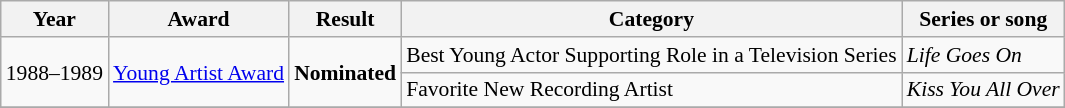<table class="wikitable" style="font-size: 90%;">
<tr>
<th>Year</th>
<th>Award</th>
<th>Result</th>
<th>Category</th>
<th>Series or song</th>
</tr>
<tr>
<td rowspan=2>1988–1989</td>
<td rowspan=2><a href='#'>Young Artist Award</a></td>
<td rowspan=2><strong>Nominated</strong></td>
<td>Best Young Actor Supporting Role in a Television Series</td>
<td><em>Life Goes On</em></td>
</tr>
<tr>
<td>Favorite New Recording Artist</td>
<td><em>Kiss You All Over</em></td>
</tr>
<tr>
</tr>
</table>
